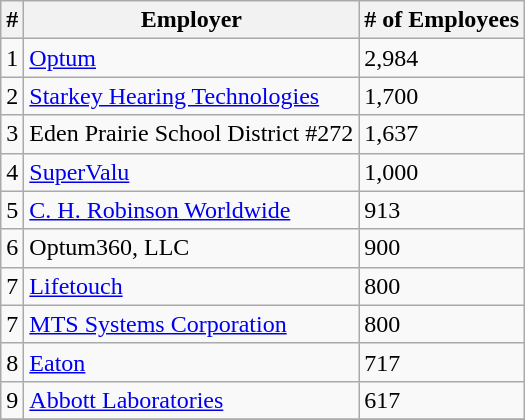<table class="wikitable">
<tr>
<th>#</th>
<th>Employer</th>
<th># of Employees</th>
</tr>
<tr>
<td>1</td>
<td><a href='#'>Optum</a></td>
<td>2,984</td>
</tr>
<tr>
<td>2</td>
<td><a href='#'>Starkey Hearing Technologies</a></td>
<td>1,700</td>
</tr>
<tr>
<td>3</td>
<td>Eden Prairie School District #272</td>
<td>1,637</td>
</tr>
<tr>
<td>4</td>
<td><a href='#'>SuperValu</a></td>
<td>1,000</td>
</tr>
<tr>
<td>5</td>
<td><a href='#'>C. H. Robinson Worldwide</a></td>
<td>913</td>
</tr>
<tr>
<td>6</td>
<td>Optum360, LLC</td>
<td>900</td>
</tr>
<tr>
<td>7</td>
<td><a href='#'>Lifetouch</a></td>
<td>800</td>
</tr>
<tr>
<td>7</td>
<td><a href='#'>MTS Systems Corporation</a></td>
<td>800</td>
</tr>
<tr>
<td>8</td>
<td><a href='#'>Eaton</a></td>
<td>717</td>
</tr>
<tr>
<td>9</td>
<td><a href='#'>Abbott Laboratories</a></td>
<td>617</td>
</tr>
<tr>
</tr>
</table>
